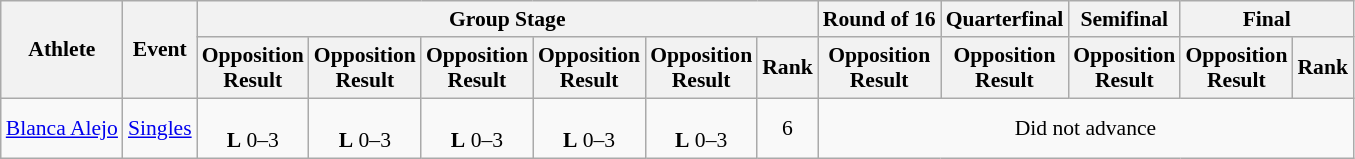<table class=wikitable style="font-size:90%">
<tr>
<th rowspan="2">Athlete</th>
<th rowspan="2">Event</th>
<th colspan="6">Group Stage</th>
<th>Round of 16</th>
<th>Quarterfinal</th>
<th>Semifinal</th>
<th colspan=2>Final</th>
</tr>
<tr>
<th>Opposition<br>Result</th>
<th>Opposition<br>Result</th>
<th>Opposition<br>Result</th>
<th>Opposition<br>Result</th>
<th>Opposition<br>Result</th>
<th>Rank</th>
<th>Opposition<br>Result</th>
<th>Opposition<br>Result</th>
<th>Opposition<br>Result</th>
<th>Opposition<br>Result</th>
<th>Rank</th>
</tr>
<tr align=center>
<td align=left><a href='#'>Blanca Alejo</a></td>
<td align=left><a href='#'>Singles</a></td>
<td><br><strong>L</strong> 0–3</td>
<td><br><strong>L</strong> 0–3</td>
<td><br><strong>L</strong> 0–3</td>
<td><br><strong>L</strong> 0–3</td>
<td><br><strong>L</strong> 0–3</td>
<td>6</td>
<td colspan=5>Did not advance</td>
</tr>
</table>
